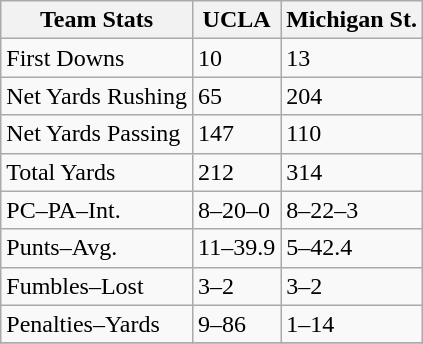<table class="wikitable">
<tr>
<th>Team Stats</th>
<th>UCLA</th>
<th>Michigan St.</th>
</tr>
<tr>
<td>First Downs</td>
<td>10</td>
<td>13</td>
</tr>
<tr>
<td>Net Yards Rushing</td>
<td>65</td>
<td>204</td>
</tr>
<tr>
<td>Net Yards Passing</td>
<td>147</td>
<td>110</td>
</tr>
<tr>
<td>Total Yards</td>
<td>212</td>
<td>314</td>
</tr>
<tr>
<td>PC–PA–Int.</td>
<td>8–20–0</td>
<td>8–22–3</td>
</tr>
<tr>
<td>Punts–Avg.</td>
<td>11–39.9</td>
<td>5–42.4</td>
</tr>
<tr>
<td>Fumbles–Lost</td>
<td>3–2</td>
<td>3–2</td>
</tr>
<tr>
<td>Penalties–Yards</td>
<td>9–86</td>
<td>1–14</td>
</tr>
<tr>
</tr>
</table>
